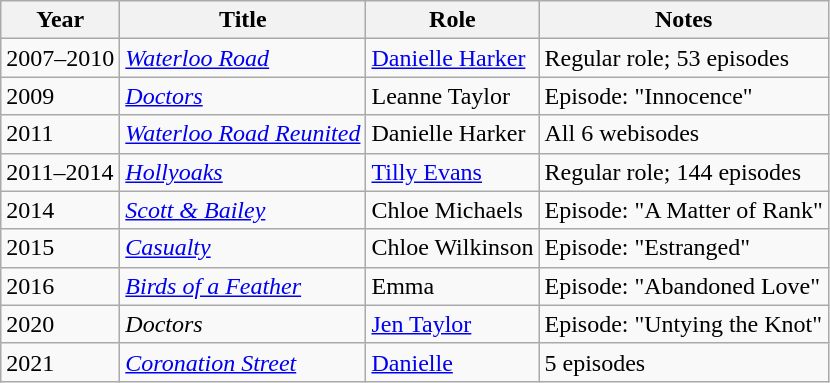<table class="wikitable">
<tr>
<th>Year</th>
<th>Title</th>
<th>Role</th>
<th>Notes</th>
</tr>
<tr>
<td>2007–2010</td>
<td><em><a href='#'>Waterloo Road</a></em></td>
<td><a href='#'>Danielle Harker</a></td>
<td>Regular role; 53 episodes</td>
</tr>
<tr>
<td>2009</td>
<td><em><a href='#'>Doctors</a></em></td>
<td>Leanne Taylor</td>
<td>Episode: "Innocence"</td>
</tr>
<tr>
<td>2011</td>
<td><em><a href='#'>Waterloo Road Reunited</a></em></td>
<td>Danielle Harker</td>
<td>All 6 webisodes</td>
</tr>
<tr>
<td>2011–2014</td>
<td><em><a href='#'>Hollyoaks</a></em></td>
<td><a href='#'>Tilly Evans</a></td>
<td>Regular role; 144 episodes</td>
</tr>
<tr>
<td>2014</td>
<td><em><a href='#'>Scott & Bailey</a></em></td>
<td>Chloe Michaels</td>
<td>Episode: "A Matter of Rank"</td>
</tr>
<tr>
<td>2015</td>
<td><em><a href='#'>Casualty</a></em></td>
<td>Chloe Wilkinson</td>
<td>Episode: "Estranged"</td>
</tr>
<tr>
<td>2016</td>
<td><em><a href='#'>Birds of a Feather</a></em></td>
<td>Emma</td>
<td>Episode: "Abandoned Love"</td>
</tr>
<tr>
<td>2020</td>
<td><em>Doctors</em></td>
<td><a href='#'>Jen Taylor</a></td>
<td>Episode: "Untying the Knot"</td>
</tr>
<tr>
<td>2021</td>
<td><em><a href='#'>Coronation Street</a></em></td>
<td><a href='#'> Danielle</a></td>
<td>5 episodes</td>
</tr>
</table>
